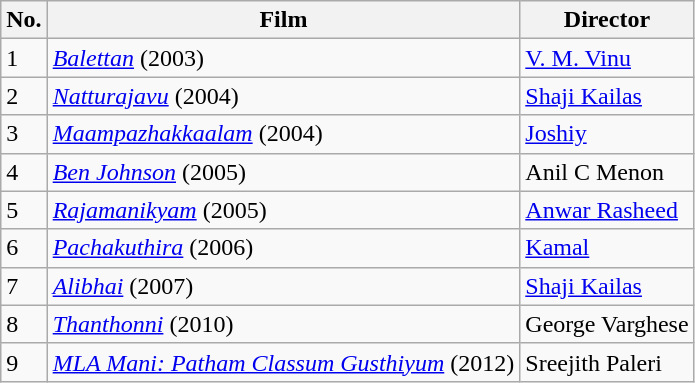<table class="wikitable">
<tr>
<th>No.</th>
<th>Film</th>
<th>Director</th>
</tr>
<tr>
<td>1</td>
<td><em><a href='#'>Balettan</a></em> (2003)</td>
<td><a href='#'>V. M. Vinu</a></td>
</tr>
<tr>
<td>2</td>
<td><em><a href='#'>Natturajavu</a></em> (2004)</td>
<td><a href='#'>Shaji Kailas</a></td>
</tr>
<tr>
<td>3</td>
<td><em><a href='#'>Maampazhakkaalam</a></em> (2004)</td>
<td><a href='#'>Joshiy</a></td>
</tr>
<tr>
<td>4</td>
<td><em><a href='#'>Ben Johnson</a></em> (2005)</td>
<td>Anil C Menon</td>
</tr>
<tr>
<td>5</td>
<td><em><a href='#'>Rajamanikyam</a></em> (2005)</td>
<td><a href='#'>Anwar Rasheed</a></td>
</tr>
<tr>
<td>6</td>
<td><em><a href='#'>Pachakuthira</a></em> (2006)</td>
<td><a href='#'>Kamal</a></td>
</tr>
<tr>
<td>7</td>
<td><em><a href='#'>Alibhai</a></em> (2007)</td>
<td><a href='#'>Shaji Kailas</a></td>
</tr>
<tr>
<td>8</td>
<td><em><a href='#'>Thanthonni</a></em> (2010)</td>
<td>George Varghese</td>
</tr>
<tr>
<td>9</td>
<td><em><a href='#'>MLA Mani: Patham Classum Gusthiyum</a></em> (2012)</td>
<td>Sreejith Paleri</td>
</tr>
</table>
